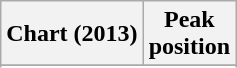<table class="wikitable sortable plainrowheaders" style="text-align:center">
<tr>
<th scope="col">Chart (2013)</th>
<th scope="col">Peak<br>position</th>
</tr>
<tr>
</tr>
<tr>
</tr>
</table>
